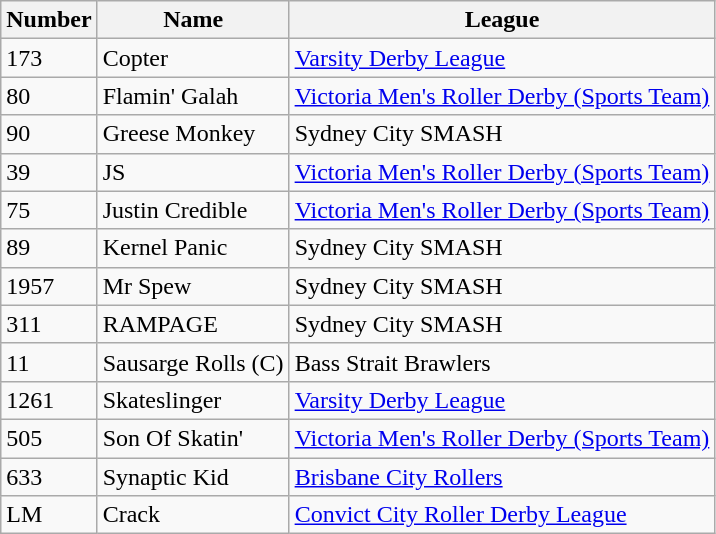<table class="wikitable sortable">
<tr>
<th>Number</th>
<th>Name</th>
<th>League</th>
</tr>
<tr>
<td>173</td>
<td>Copter</td>
<td><a href='#'>Varsity Derby League</a></td>
</tr>
<tr>
<td>80</td>
<td>Flamin' Galah</td>
<td><a href='#'>Victoria Men's Roller Derby (Sports Team)</a></td>
</tr>
<tr>
<td>90</td>
<td>Greese Monkey</td>
<td>Sydney City SMASH</td>
</tr>
<tr>
<td>39</td>
<td>JS</td>
<td><a href='#'>Victoria Men's Roller Derby (Sports Team)</a></td>
</tr>
<tr>
<td>75</td>
<td>Justin Credible</td>
<td><a href='#'>Victoria Men's Roller Derby (Sports Team)</a></td>
</tr>
<tr>
<td>89</td>
<td>Kernel Panic</td>
<td>Sydney City SMASH</td>
</tr>
<tr>
<td>1957</td>
<td>Mr Spew</td>
<td>Sydney City SMASH</td>
</tr>
<tr>
<td>311</td>
<td>RAMPAGE</td>
<td>Sydney City SMASH</td>
</tr>
<tr>
<td>11</td>
<td>Sausarge Rolls (C)</td>
<td>Bass Strait Brawlers</td>
</tr>
<tr>
<td>1261</td>
<td>Skateslinger</td>
<td><a href='#'>Varsity Derby League</a></td>
</tr>
<tr>
<td>505</td>
<td>Son Of Skatin'</td>
<td><a href='#'>Victoria Men's Roller Derby (Sports Team)</a></td>
</tr>
<tr>
<td>633</td>
<td>Synaptic Kid</td>
<td><a href='#'>Brisbane City Rollers</a></td>
</tr>
<tr>
<td>LM</td>
<td>Crack</td>
<td><a href='#'>Convict City Roller Derby League</a></td>
</tr>
</table>
